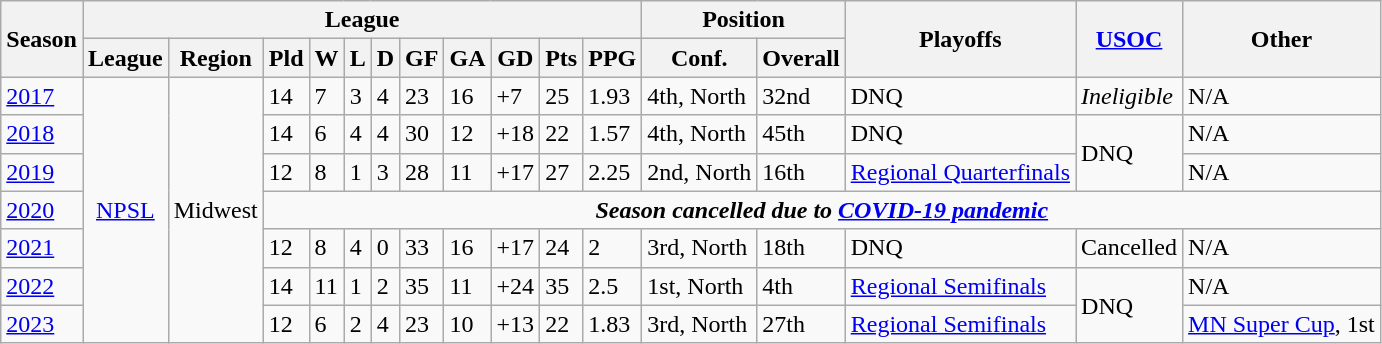<table class="wikitable">
<tr>
<th rowspan="2">Season</th>
<th colspan="11">League</th>
<th colspan="2">Position</th>
<th rowspan="2">Playoffs</th>
<th rowspan="2"><a href='#'>USOC</a></th>
<th rowspan="2">Other</th>
</tr>
<tr>
<th>League</th>
<th>Region</th>
<th>Pld</th>
<th>W</th>
<th>L</th>
<th>D</th>
<th>GF</th>
<th>GA</th>
<th>GD</th>
<th>Pts</th>
<th>PPG</th>
<th>Conf.</th>
<th>Overall</th>
</tr>
<tr>
<td><a href='#'>2017</a></td>
<td rowspan="7" style="text-align:center;"><a href='#'>NPSL</a></td>
<td rowspan="7">Midwest</td>
<td>14</td>
<td>7</td>
<td>3</td>
<td>4</td>
<td>23</td>
<td>16</td>
<td>+7</td>
<td>25</td>
<td>1.93</td>
<td>4th, North</td>
<td>32nd</td>
<td>DNQ</td>
<td><em>Ineligible</em></td>
<td>N/A</td>
</tr>
<tr>
<td><a href='#'>2018</a></td>
<td>14</td>
<td>6</td>
<td>4</td>
<td>4</td>
<td>30</td>
<td>12</td>
<td>+18</td>
<td>22</td>
<td>1.57</td>
<td>4th, North</td>
<td>45th</td>
<td>DNQ</td>
<td rowspan="2">DNQ</td>
<td>N/A</td>
</tr>
<tr>
<td><a href='#'>2019</a></td>
<td>12</td>
<td>8</td>
<td>1</td>
<td>3</td>
<td>28</td>
<td>11</td>
<td>+17</td>
<td>27</td>
<td>2.25</td>
<td>2nd, North</td>
<td>16th</td>
<td><a href='#'>Regional Quarterfinals</a></td>
<td>N/A</td>
</tr>
<tr>
<td><a href='#'>2020</a></td>
<td colspan="14" style="text-align:center;"><strong><em>Season cancelled due to <a href='#'>COVID-19 pandemic</a></em></strong></td>
</tr>
<tr>
<td><a href='#'>2021</a></td>
<td>12</td>
<td>8</td>
<td>4</td>
<td>0</td>
<td>33</td>
<td>16</td>
<td>+17</td>
<td>24</td>
<td>2</td>
<td>3rd, North</td>
<td>18th</td>
<td>DNQ</td>
<td>Cancelled</td>
<td>N/A</td>
</tr>
<tr>
<td><a href='#'>2022</a></td>
<td>14</td>
<td>11</td>
<td>1</td>
<td>2</td>
<td>35</td>
<td>11</td>
<td>+24</td>
<td>35</td>
<td>2.5</td>
<td>1st, North</td>
<td>4th</td>
<td><a href='#'>Regional Semifinals</a></td>
<td rowspan="2">DNQ</td>
<td>N/A</td>
</tr>
<tr>
<td><a href='#'>2023</a></td>
<td>12</td>
<td>6</td>
<td>2</td>
<td>4</td>
<td>23</td>
<td>10</td>
<td>+13</td>
<td>22</td>
<td>1.83</td>
<td>3rd, North</td>
<td>27th</td>
<td><a href='#'>Regional Semifinals</a></td>
<td><a href='#'>MN Super Cup</a>, 1st</td>
</tr>
</table>
